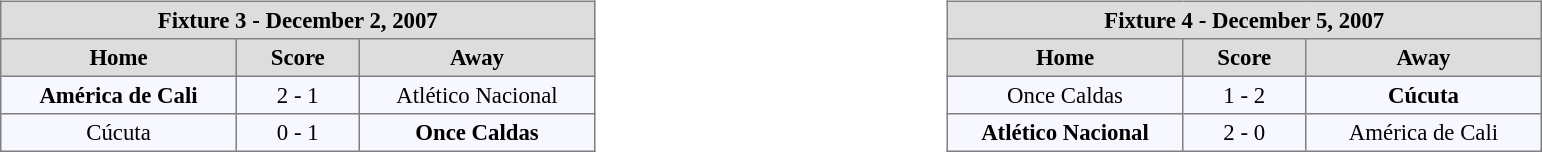<table width=100%>
<tr>
<td valign=top width=50% align=left><br><table align=center bgcolor="#f7f8ff" cellpadding="3" cellspacing="0" border="1" style="font-size: 95%; border: gray solid 1px; border-collapse: collapse;">
<tr align=center bgcolor=#DDDDDD style="color:black;">
<th colspan=3 align=center>Fixture 3 - December 2, 2007</th>
</tr>
<tr align=center bgcolor=#DDDDDD style="color:black;">
<th width="150">Home</th>
<th width="75">Score</th>
<th width="150">Away</th>
</tr>
<tr align=center>
<td><strong>América de Cali</strong></td>
<td>2 - 1</td>
<td>Atlético Nacional</td>
</tr>
<tr align=center>
<td>Cúcuta</td>
<td>0 - 1</td>
<td><strong>Once Caldas</strong></td>
</tr>
</table>
</td>
<td valign=top width=50% align=left><br><table align=center bgcolor="#f7f8ff" cellpadding="3" cellspacing="0" border="1" style="font-size: 95%; border: gray solid 1px; border-collapse: collapse;">
<tr align=center bgcolor=#DDDDDD style="color:black;">
<th colspan=3 align=center>Fixture 4 - December 5, 2007</th>
</tr>
<tr align=center bgcolor=#DDDDDD style="color:black;">
<th width="150">Home</th>
<th width="75">Score</th>
<th width="150">Away</th>
</tr>
<tr align=center>
<td>Once Caldas</td>
<td>1 - 2</td>
<td><strong>Cúcuta</strong></td>
</tr>
<tr align=center>
<td><strong>Atlético Nacional</strong></td>
<td>2 - 0</td>
<td>América de Cali</td>
</tr>
</table>
</td>
</tr>
</table>
